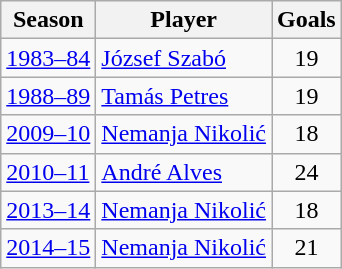<table class="wikitable">
<tr>
<th>Season</th>
<th>Player</th>
<th>Goals</th>
</tr>
<tr>
<td><a href='#'>1983–84</a></td>
<td> <a href='#'>József Szabó</a></td>
<td align=center>19</td>
</tr>
<tr>
<td><a href='#'>1988–89</a></td>
<td> <a href='#'>Tamás Petres</a></td>
<td align=center>19</td>
</tr>
<tr>
<td><a href='#'>2009–10</a></td>
<td> <a href='#'>Nemanja Nikolić</a></td>
<td align=center>18</td>
</tr>
<tr>
<td><a href='#'>2010–11</a></td>
<td> <a href='#'>André Alves</a></td>
<td align=center>24</td>
</tr>
<tr>
<td><a href='#'>2013–14</a></td>
<td> <a href='#'>Nemanja Nikolić</a></td>
<td align=center>18</td>
</tr>
<tr>
<td><a href='#'>2014–15</a></td>
<td> <a href='#'>Nemanja Nikolić</a></td>
<td align=center>21</td>
</tr>
</table>
